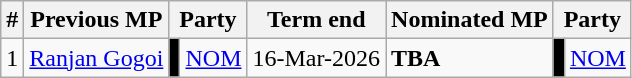<table class="wikitable">
<tr>
<th>#</th>
<th>Previous MP</th>
<th colspan="2">Party</th>
<th>Term end</th>
<th>Nominated MP</th>
<th colspan="2">Party</th>
</tr>
<tr>
<td>1</td>
<td><a href='#'>Ranjan Gogoi</a></td>
<td bgcolor=#000000></td>
<td><a href='#'>NOM</a></td>
<td>16-Mar-2026</td>
<td><strong>TBA</strong></td>
<td bgcolor=#000000></td>
<td><a href='#'>NOM</a></td>
</tr>
</table>
